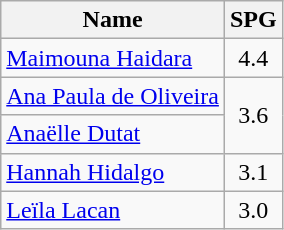<table class=wikitable>
<tr>
<th>Name</th>
<th>SPG</th>
</tr>
<tr>
<td> <a href='#'>Maimouna Haidara</a></td>
<td align=center>4.4</td>
</tr>
<tr>
<td> <a href='#'>Ana Paula de Oliveira</a></td>
<td align=center rowspan=2>3.6</td>
</tr>
<tr>
<td> <a href='#'>Anaëlle Dutat</a></td>
</tr>
<tr>
<td> <a href='#'>Hannah Hidalgo</a></td>
<td align=center>3.1</td>
</tr>
<tr>
<td> <a href='#'>Leïla Lacan</a></td>
<td align=center>3.0</td>
</tr>
</table>
